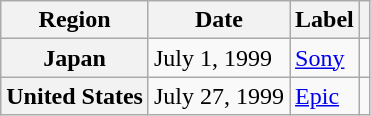<table class="wikitable plainrowheaders">
<tr>
<th scope="col">Region</th>
<th scope="col">Date</th>
<th scope="col">Label</th>
<th scope="col"></th>
</tr>
<tr>
<th scope="row">Japan</th>
<td>July 1, 1999</td>
<td><a href='#'>Sony</a></td>
<td align="center"></td>
</tr>
<tr>
<th scope="row">United States</th>
<td>July 27, 1999</td>
<td><a href='#'>Epic</a></td>
<td align="center"></td>
</tr>
</table>
